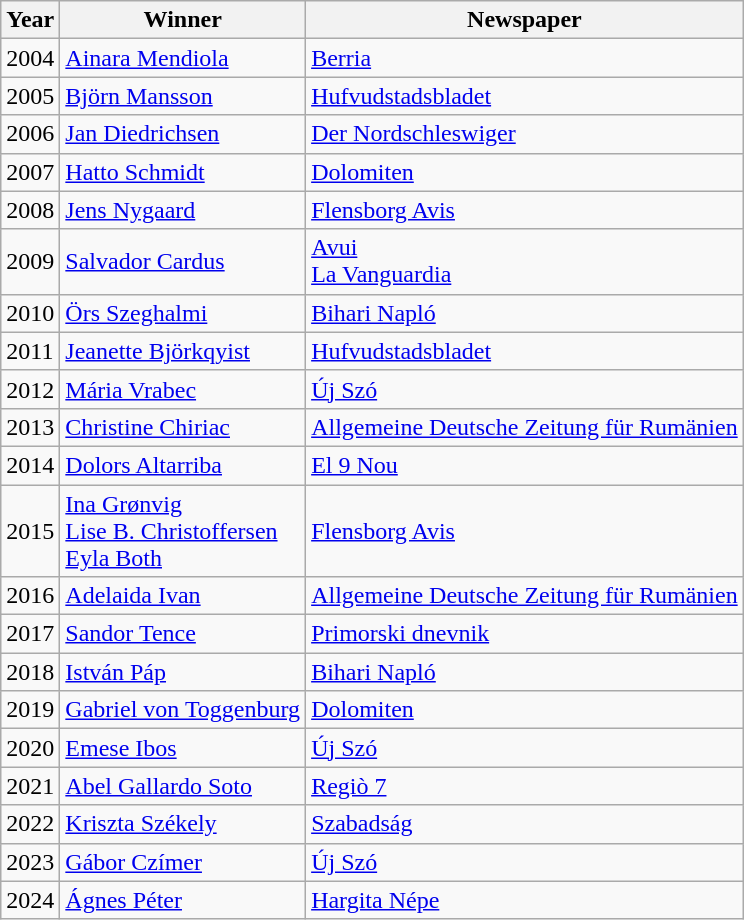<table class="wikitable sortable">
<tr>
<th>Year</th>
<th>Winner</th>
<th>Newspaper</th>
</tr>
<tr>
<td>2004</td>
<td><a href='#'>Ainara Mendiola</a></td>
<td><a href='#'>Berria</a></td>
</tr>
<tr>
<td>2005</td>
<td><a href='#'>Björn Mansson</a></td>
<td><a href='#'>Hufvudstadsbladet</a></td>
</tr>
<tr>
<td>2006</td>
<td><a href='#'>Jan Diedrichsen</a></td>
<td><a href='#'>Der Nordschleswiger</a></td>
</tr>
<tr>
<td>2007</td>
<td><a href='#'>Hatto Schmidt</a></td>
<td><a href='#'>Dolomiten</a></td>
</tr>
<tr>
<td>2008</td>
<td><a href='#'>Jens Nygaard</a></td>
<td><a href='#'>Flensborg Avis</a></td>
</tr>
<tr>
<td>2009</td>
<td><a href='#'>Salvador Cardus</a></td>
<td><a href='#'>Avui</a><br><a href='#'>La Vanguardia</a></td>
</tr>
<tr>
<td>2010</td>
<td><a href='#'>Örs Szeghalmi</a></td>
<td><a href='#'>Bihari Napló</a></td>
</tr>
<tr>
<td>2011</td>
<td><a href='#'>Jeanette Björkqyist</a></td>
<td><a href='#'>Hufvudstadsbladet</a></td>
</tr>
<tr>
<td>2012</td>
<td><a href='#'>Mária Vrabec</a></td>
<td><a href='#'>Új Szó</a></td>
</tr>
<tr>
<td>2013</td>
<td><a href='#'>Christine Chiriac</a></td>
<td><a href='#'>Allgemeine Deutsche Zeitung für Rumänien</a></td>
</tr>
<tr>
<td>2014</td>
<td><a href='#'>Dolors Altarriba</a></td>
<td><a href='#'>El 9 Nou</a></td>
</tr>
<tr>
<td>2015</td>
<td><a href='#'>Ina Grønvig</a><br><a href='#'>Lise B. Christoffersen</a><br><a href='#'>Eyla Both</a></td>
<td><a href='#'>Flensborg Avis</a></td>
</tr>
<tr>
<td>2016</td>
<td><a href='#'>Adelaida Ivan</a></td>
<td><a href='#'>Allgemeine Deutsche Zeitung für Rumänien</a></td>
</tr>
<tr>
<td>2017</td>
<td><a href='#'>Sandor Tence</a></td>
<td><a href='#'>Primorski dnevnik</a></td>
</tr>
<tr>
<td>2018</td>
<td><a href='#'>István Páp</a></td>
<td><a href='#'>Bihari Napló</a></td>
</tr>
<tr>
<td>2019</td>
<td><a href='#'>Gabriel von Toggenburg</a></td>
<td><a href='#'>Dolomiten</a></td>
</tr>
<tr>
<td>2020</td>
<td><a href='#'>Emese Ibos</a></td>
<td><a href='#'>Új Szó</a></td>
</tr>
<tr>
<td>2021</td>
<td><a href='#'>Abel Gallardo Soto</a></td>
<td><a href='#'>Regiò 7</a></td>
</tr>
<tr>
<td>2022</td>
<td><a href='#'>Kriszta Székely</a></td>
<td><a href='#'>Szabadság</a></td>
</tr>
<tr>
<td>2023</td>
<td><a href='#'>Gábor Czímer</a></td>
<td><a href='#'>Új Szó</a></td>
</tr>
<tr>
<td>2024</td>
<td><a href='#'>Ágnes Péter</a></td>
<td><a href='#'>Hargita Népe</a></td>
</tr>
</table>
